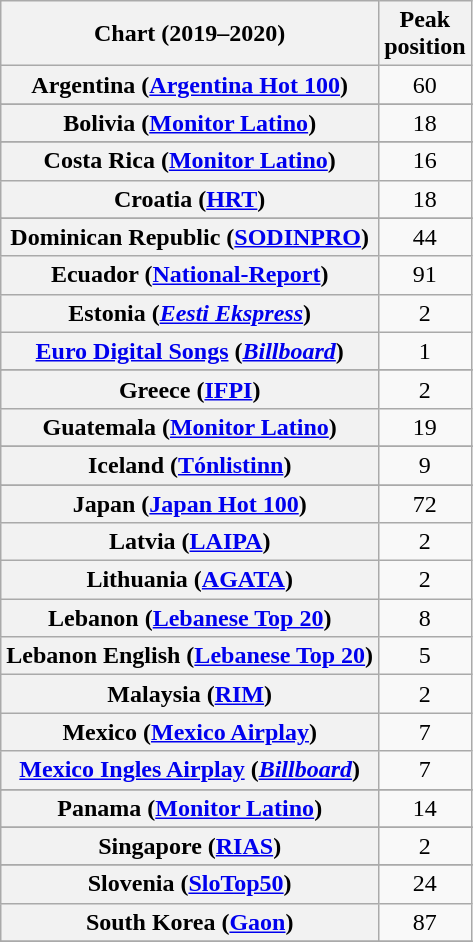<table class="wikitable sortable plainrowheaders" style="text-align:center">
<tr>
<th scope="col">Chart (2019–2020)</th>
<th scope="col">Peak<br>position</th>
</tr>
<tr>
<th scope="row">Argentina (<a href='#'>Argentina Hot 100</a>)</th>
<td>60</td>
</tr>
<tr>
</tr>
<tr>
</tr>
<tr>
</tr>
<tr>
</tr>
<tr>
<th scope="row">Bolivia (<a href='#'>Monitor Latino</a>)</th>
<td>18</td>
</tr>
<tr>
</tr>
<tr>
</tr>
<tr>
</tr>
<tr>
</tr>
<tr>
</tr>
<tr>
<th scope="row">Costa Rica (<a href='#'>Monitor Latino</a>)</th>
<td>16</td>
</tr>
<tr>
<th scope="row">Croatia (<a href='#'>HRT</a>)</th>
<td>18</td>
</tr>
<tr>
</tr>
<tr>
</tr>
<tr>
<th scope="row">Dominican Republic (<a href='#'>SODINPRO</a>)</th>
<td>44</td>
</tr>
<tr>
<th scope="row">Ecuador (<a href='#'>National-Report</a>)</th>
<td>91</td>
</tr>
<tr>
<th scope="row">Estonia (<em><a href='#'>Eesti Ekspress</a></em>)</th>
<td>2</td>
</tr>
<tr>
<th scope="row"><a href='#'>Euro Digital Songs</a> (<em><a href='#'>Billboard</a></em>)</th>
<td>1</td>
</tr>
<tr>
</tr>
<tr>
</tr>
<tr>
</tr>
<tr>
<th scope="row">Greece (<a href='#'>IFPI</a>)</th>
<td>2</td>
</tr>
<tr>
<th scope="row">Guatemala (<a href='#'>Monitor Latino</a>)</th>
<td>19</td>
</tr>
<tr>
</tr>
<tr>
</tr>
<tr>
</tr>
<tr>
<th scope="row">Iceland (<a href='#'>Tónlistinn</a>)</th>
<td>9</td>
</tr>
<tr>
</tr>
<tr>
</tr>
<tr>
<th scope="row">Japan (<a href='#'>Japan Hot 100</a>)</th>
<td>72</td>
</tr>
<tr>
<th scope="row">Latvia (<a href='#'>LAIPA</a>)</th>
<td>2</td>
</tr>
<tr>
<th scope="row">Lithuania (<a href='#'>AGATA</a>)</th>
<td>2</td>
</tr>
<tr>
<th scope="row">Lebanon (<a href='#'>Lebanese Top 20</a>)</th>
<td>8</td>
</tr>
<tr>
<th scope="row">Lebanon English (<a href='#'>Lebanese Top 20</a>)</th>
<td>5</td>
</tr>
<tr>
<th scope="row">Malaysia (<a href='#'>RIM</a>)</th>
<td>2</td>
</tr>
<tr>
<th scope="row">Mexico (<a href='#'>Mexico Airplay</a>)</th>
<td>7</td>
</tr>
<tr>
<th scope="row"><a href='#'>Mexico Ingles Airplay</a> (<em><a href='#'>Billboard</a></em>)</th>
<td>7</td>
</tr>
<tr>
</tr>
<tr>
</tr>
<tr>
</tr>
<tr>
</tr>
<tr>
<th scope="row">Panama (<a href='#'>Monitor Latino</a>)</th>
<td>14</td>
</tr>
<tr>
</tr>
<tr>
</tr>
<tr>
<th scope="row">Singapore (<a href='#'>RIAS</a>)</th>
<td>2</td>
</tr>
<tr>
</tr>
<tr>
</tr>
<tr>
<th scope="row">Slovenia (<a href='#'>SloTop50</a>)</th>
<td>24</td>
</tr>
<tr>
<th scope="row">South Korea (<a href='#'>Gaon</a>)</th>
<td>87</td>
</tr>
<tr>
</tr>
<tr>
</tr>
<tr>
</tr>
<tr>
</tr>
<tr>
</tr>
<tr>
</tr>
<tr>
</tr>
<tr>
</tr>
<tr>
</tr>
</table>
